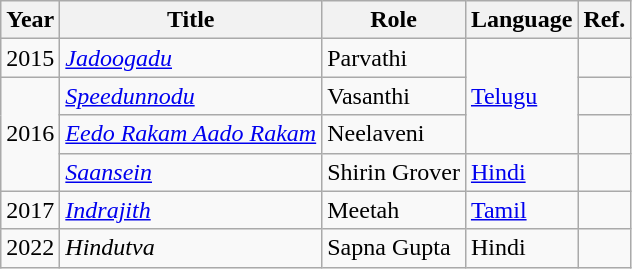<table class="wikitable sortable plainrowheaders">
<tr style="text-align:center;">
<th scope="col">Year</th>
<th scope="col">Title</th>
<th scope="col">Role</th>
<th scope="col">Language</th>
<th class="unsortable" scope="col">Ref.</th>
</tr>
<tr>
<td>2015</td>
<td><em><a href='#'>Jadoogadu</a></em></td>
<td>Parvathi</td>
<td rowspan="3"><a href='#'>Telugu</a></td>
<td></td>
</tr>
<tr>
<td rowspan="3">2016</td>
<td><em><a href='#'>Speedunnodu</a></em></td>
<td>Vasanthi</td>
<td></td>
</tr>
<tr>
<td><em><a href='#'>Eedo Rakam Aado Rakam</a></em></td>
<td>Neelaveni</td>
<td></td>
</tr>
<tr>
<td><em><a href='#'>Saansein</a></em></td>
<td>Shirin Grover</td>
<td><a href='#'>Hindi</a></td>
<td></td>
</tr>
<tr>
<td>2017</td>
<td><em><a href='#'>Indrajith</a></em></td>
<td>Meetah</td>
<td><a href='#'>Tamil</a></td>
<td></td>
</tr>
<tr>
<td>2022</td>
<td><em>Hindutva</em></td>
<td>Sapna Gupta</td>
<td>Hindi</td>
<td></td>
</tr>
</table>
